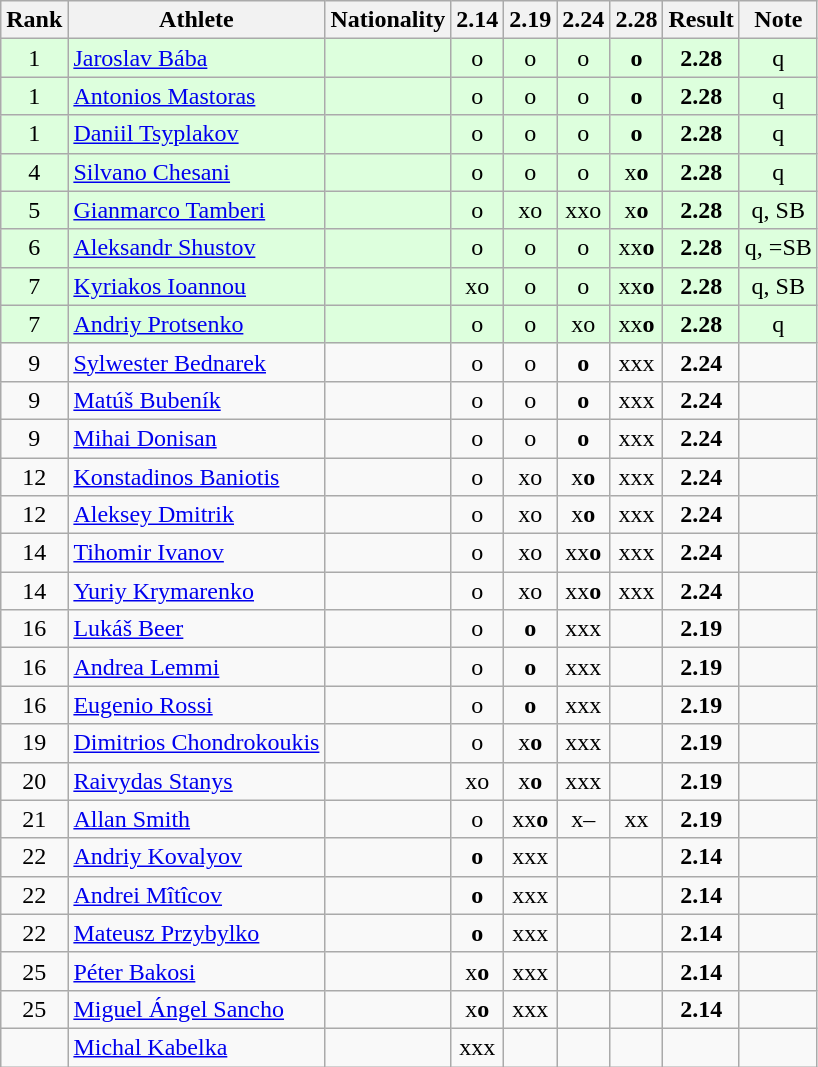<table class="wikitable sortable" style="text-align:center">
<tr>
<th>Rank</th>
<th>Athlete</th>
<th>Nationality</th>
<th>2.14</th>
<th>2.19</th>
<th>2.24</th>
<th>2.28</th>
<th>Result</th>
<th>Note</th>
</tr>
<tr bgcolor=ddffdd>
<td>1</td>
<td align=left><a href='#'>Jaroslav Bába</a></td>
<td align=left></td>
<td>o</td>
<td>o</td>
<td>o</td>
<td><strong>o</strong></td>
<td><strong>2.28</strong></td>
<td>q</td>
</tr>
<tr bgcolor=ddffdd>
<td>1</td>
<td align=left><a href='#'>Antonios Mastoras</a></td>
<td align=left></td>
<td>o</td>
<td>o</td>
<td>o</td>
<td><strong>o</strong></td>
<td><strong>2.28</strong></td>
<td>q</td>
</tr>
<tr bgcolor=ddffdd>
<td>1</td>
<td align=left><a href='#'>Daniil Tsyplakov</a></td>
<td align=left></td>
<td>o</td>
<td>o</td>
<td>o</td>
<td><strong>o</strong></td>
<td><strong>2.28</strong></td>
<td>q</td>
</tr>
<tr bgcolor=ddffdd>
<td>4</td>
<td align=left><a href='#'>Silvano Chesani</a></td>
<td align=left></td>
<td>o</td>
<td>o</td>
<td>o</td>
<td>x<strong>o</strong></td>
<td><strong>2.28</strong></td>
<td>q</td>
</tr>
<tr bgcolor=ddffdd>
<td>5</td>
<td align=left><a href='#'>Gianmarco Tamberi</a></td>
<td align=left></td>
<td>o</td>
<td>xo</td>
<td>xxo</td>
<td>x<strong>o</strong></td>
<td><strong>2.28</strong></td>
<td>q, SB</td>
</tr>
<tr bgcolor=ddffdd>
<td>6</td>
<td align=left><a href='#'>Aleksandr Shustov</a></td>
<td align=left></td>
<td>o</td>
<td>o</td>
<td>o</td>
<td>xx<strong>o</strong></td>
<td><strong>2.28</strong></td>
<td>q, =SB</td>
</tr>
<tr bgcolor=ddffdd>
<td>7</td>
<td align=left><a href='#'>Kyriakos Ioannou</a></td>
<td align=left></td>
<td>xo</td>
<td>o</td>
<td>o</td>
<td>xx<strong>o</strong></td>
<td><strong>2.28</strong></td>
<td>q, SB</td>
</tr>
<tr bgcolor=ddffdd>
<td>7</td>
<td align=left><a href='#'>Andriy Protsenko</a></td>
<td align=left></td>
<td>o</td>
<td>o</td>
<td>xo</td>
<td>xx<strong>o</strong></td>
<td><strong>2.28</strong></td>
<td>q</td>
</tr>
<tr>
<td>9</td>
<td align=left><a href='#'>Sylwester Bednarek</a></td>
<td align=left></td>
<td>o</td>
<td>o</td>
<td><strong>o</strong></td>
<td>xxx</td>
<td><strong>2.24</strong></td>
<td></td>
</tr>
<tr>
<td>9</td>
<td align=left><a href='#'>Matúš Bubeník</a></td>
<td align=left></td>
<td>o</td>
<td>o</td>
<td><strong>o</strong></td>
<td>xxx</td>
<td><strong>2.24</strong></td>
<td></td>
</tr>
<tr>
<td>9</td>
<td align=left><a href='#'>Mihai Donisan</a></td>
<td align=left></td>
<td>o</td>
<td>o</td>
<td><strong>o</strong></td>
<td>xxx</td>
<td><strong>2.24</strong></td>
<td></td>
</tr>
<tr>
<td>12</td>
<td align=left><a href='#'>Konstadinos Baniotis</a></td>
<td align=left></td>
<td>o</td>
<td>xo</td>
<td>x<strong>o</strong></td>
<td>xxx</td>
<td><strong>2.24</strong></td>
<td></td>
</tr>
<tr>
<td>12</td>
<td align=left><a href='#'>Aleksey Dmitrik</a></td>
<td align=left></td>
<td>o</td>
<td>xo</td>
<td>x<strong>o</strong></td>
<td>xxx</td>
<td><strong>2.24</strong></td>
<td></td>
</tr>
<tr>
<td>14</td>
<td align=left><a href='#'>Tihomir Ivanov</a></td>
<td align=left></td>
<td>o</td>
<td>xo</td>
<td>xx<strong>o</strong></td>
<td>xxx</td>
<td><strong>2.24</strong></td>
<td></td>
</tr>
<tr>
<td>14</td>
<td align=left><a href='#'>Yuriy Krymarenko</a></td>
<td align=left></td>
<td>o</td>
<td>xo</td>
<td>xx<strong>o</strong></td>
<td>xxx</td>
<td><strong>2.24</strong></td>
<td></td>
</tr>
<tr>
<td>16</td>
<td align=left><a href='#'>Lukáš Beer</a></td>
<td align=left></td>
<td>o</td>
<td><strong>o</strong></td>
<td>xxx</td>
<td></td>
<td><strong>2.19</strong></td>
<td></td>
</tr>
<tr>
<td>16</td>
<td align=left><a href='#'>Andrea Lemmi</a></td>
<td align=left></td>
<td>o</td>
<td><strong>o</strong></td>
<td>xxx</td>
<td></td>
<td><strong>2.19</strong></td>
<td></td>
</tr>
<tr>
<td>16</td>
<td align=left><a href='#'>Eugenio Rossi</a></td>
<td align=left></td>
<td>o</td>
<td><strong>o</strong></td>
<td>xxx</td>
<td></td>
<td><strong>2.19</strong></td>
<td></td>
</tr>
<tr>
<td>19</td>
<td align=left><a href='#'>Dimitrios Chondrokoukis</a></td>
<td align=left></td>
<td>o</td>
<td>x<strong>o</strong></td>
<td>xxx</td>
<td></td>
<td><strong>2.19</strong></td>
<td></td>
</tr>
<tr>
<td>20</td>
<td align=left><a href='#'>Raivydas Stanys</a></td>
<td align=left></td>
<td>xo</td>
<td>x<strong>o</strong></td>
<td>xxx</td>
<td></td>
<td><strong>2.19</strong></td>
<td></td>
</tr>
<tr>
<td>21</td>
<td align=left><a href='#'>Allan Smith</a></td>
<td align=left></td>
<td>o</td>
<td>xx<strong>o</strong></td>
<td>x–</td>
<td>xx</td>
<td><strong>2.19</strong></td>
<td></td>
</tr>
<tr>
<td>22</td>
<td align=left><a href='#'>Andriy Kovalyov</a></td>
<td align=left></td>
<td><strong>o</strong></td>
<td>xxx</td>
<td></td>
<td></td>
<td><strong>2.14</strong></td>
<td></td>
</tr>
<tr>
<td>22</td>
<td align=left><a href='#'>Andrei Mîtîcov</a></td>
<td align=left></td>
<td><strong>o</strong></td>
<td>xxx</td>
<td></td>
<td></td>
<td><strong>2.14</strong></td>
<td></td>
</tr>
<tr>
<td>22</td>
<td align=left><a href='#'>Mateusz Przybylko</a></td>
<td align=left></td>
<td><strong>o</strong></td>
<td>xxx</td>
<td></td>
<td></td>
<td><strong>2.14</strong></td>
<td></td>
</tr>
<tr>
<td>25</td>
<td align=left><a href='#'>Péter Bakosi</a></td>
<td align=left></td>
<td>x<strong>o</strong></td>
<td>xxx</td>
<td></td>
<td></td>
<td><strong>2.14</strong></td>
<td></td>
</tr>
<tr>
<td>25</td>
<td align=left><a href='#'>Miguel Ángel Sancho</a></td>
<td align=left></td>
<td>x<strong>o</strong></td>
<td>xxx</td>
<td></td>
<td></td>
<td><strong>2.14</strong></td>
<td></td>
</tr>
<tr>
<td></td>
<td align=left><a href='#'>Michal Kabelka</a></td>
<td align=left></td>
<td>xxx</td>
<td></td>
<td></td>
<td></td>
<td><strong></strong></td>
<td></td>
</tr>
</table>
